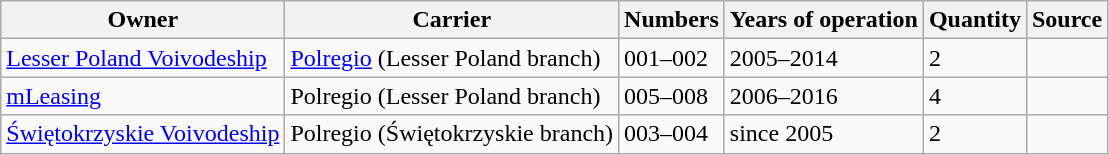<table class="wikitable">
<tr>
<th><strong>Owner</strong></th>
<th><strong>Carrier</strong></th>
<th><strong>Numbers</strong></th>
<th><strong>Years of operation</strong></th>
<th><strong>Quantity</strong></th>
<th>Source</th>
</tr>
<tr>
<td><a href='#'>Lesser Poland Voivodeship</a></td>
<td><a href='#'>Polregio</a> (Lesser Poland branch)</td>
<td>001–002</td>
<td>2005–2014</td>
<td>2</td>
<td></td>
</tr>
<tr>
<td><a href='#'>mLeasing</a></td>
<td>Polregio (Lesser Poland branch)</td>
<td>005–008</td>
<td>2006–2016</td>
<td>4</td>
<td></td>
</tr>
<tr>
<td><a href='#'>Świętokrzyskie Voivodeship</a></td>
<td>Polregio (Świętokrzyskie branch)</td>
<td>003–004</td>
<td>since 2005</td>
<td>2</td>
<td></td>
</tr>
</table>
